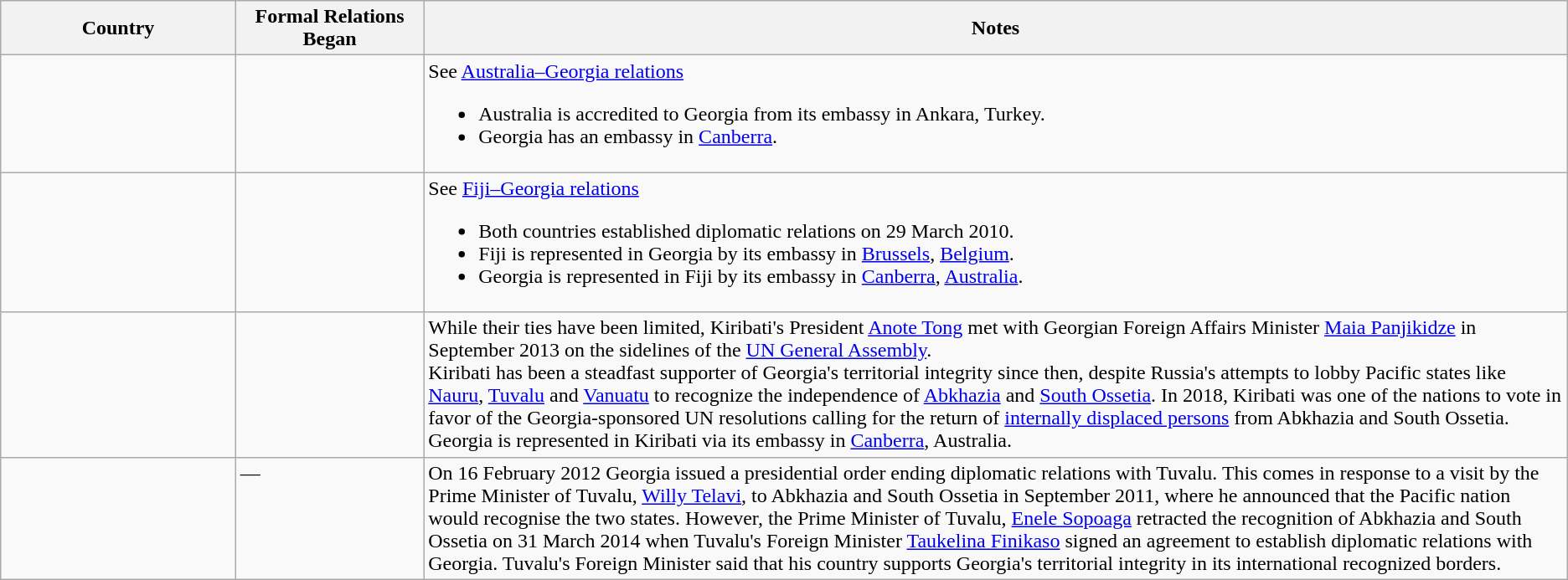<table class="wikitable sortable">
<tr>
<th width="15%">Country</th>
<th width="12%">Formal Relations Began</th>
<th>Notes</th>
</tr>
<tr -valign="top">
<td></td>
<td></td>
<td>See <a href='#'>Australia–Georgia relations</a><br><ul><li>Australia is accredited to Georgia from its embassy in Ankara, Turkey.</li><li>Georgia has an embassy in <a href='#'>Canberra</a>.</li></ul></td>
</tr>
<tr -valign="top">
<td></td>
<td></td>
<td>See <a href='#'>Fiji–Georgia relations</a><br><ul><li>Both countries established diplomatic relations on 29 March 2010.</li><li>Fiji is represented in Georgia by its embassy in <a href='#'>Brussels</a>, <a href='#'>Belgium</a>.</li><li>Georgia is represented in Fiji by its embassy in <a href='#'>Canberra</a>, <a href='#'>Australia</a>.</li></ul></td>
</tr>
<tr -valign="top">
<td></td>
<td></td>
<td>While their ties have been limited, Kiribati's President <a href='#'>Anote Tong</a> met with Georgian Foreign Affairs Minister <a href='#'>Maia Panjikidze</a> in September 2013 on the sidelines of the <a href='#'>UN General Assembly</a>.<br>Kiribati has been a steadfast supporter of Georgia's territorial integrity since then, despite Russia's attempts to lobby Pacific states like <a href='#'>Nauru</a>, <a href='#'>Tuvalu</a> and <a href='#'>Vanuatu</a> to recognize the independence of <a href='#'>Abkhazia</a> and <a href='#'>South Ossetia</a>. In 2018, Kiribati was one of the nations to vote in favor of the Georgia-sponsored UN resolutions calling for the return of <a href='#'>internally displaced persons</a> from Abkhazia and South Ossetia.<br>Georgia is represented in Kiribati via its embassy in <a href='#'>Canberra</a>, Australia.</td>
</tr>
<tr - valign="top">
<td></td>
<td> —<br></td>
<td>On 16 February 2012 Georgia issued a presidential order ending diplomatic relations with Tuvalu. This comes in response to a visit by the Prime Minister of Tuvalu, <a href='#'>Willy Telavi</a>, to Abkhazia and South Ossetia in September 2011, where he announced that the Pacific nation would recognise the two states. However, the Prime Minister of Tuvalu, <a href='#'>Enele Sopoaga</a> retracted the recognition of Abkhazia and South Ossetia on 31 March 2014 when Tuvalu's Foreign Minister <a href='#'>Taukelina Finikaso</a> signed an agreement to establish diplomatic relations with Georgia. Tuvalu's Foreign Minister said that his country supports Georgia's territorial integrity in its international recognized borders.</td>
</tr>
</table>
